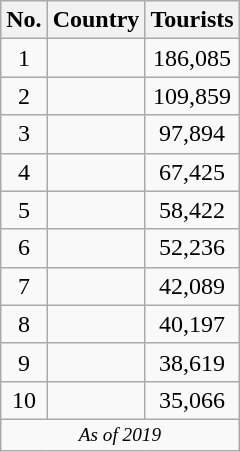<table class="wikitable plainrowheaders floatleft">
<tr>
<th scope=col>No.</th>
<th scope=col>Country</th>
<th scope=col>Tourists</th>
</tr>
<tr>
<td align=center>1</td>
<td align=left></td>
<td align=center>186,085</td>
</tr>
<tr>
<td align=center>2</td>
<td align=left></td>
<td align=center>109,859</td>
</tr>
<tr>
<td align=center>3</td>
<td align=left></td>
<td align=center>97,894</td>
</tr>
<tr>
<td align=center>4</td>
<td align=left></td>
<td align=center>67,425</td>
</tr>
<tr>
<td align=center>5</td>
<td align=left></td>
<td align=center>58,422</td>
</tr>
<tr>
<td align=center>6</td>
<td align=left></td>
<td align=center>52,236</td>
</tr>
<tr>
<td align=center>7</td>
<td align=left></td>
<td align=center>42,089</td>
</tr>
<tr>
<td align=center>8</td>
<td align=left></td>
<td align=center>40,197</td>
</tr>
<tr>
<td align=center>9</td>
<td align=left></td>
<td align=center>38,619</td>
</tr>
<tr>
<td align=center>10</td>
<td align=left></td>
<td align=center>35,066</td>
</tr>
<tr>
<td colspan="3" style="border-bottom: none; border-left: none; border-right: none; font-size:80%; text-align:center"><em>As of 2019</em></td>
</tr>
</table>
